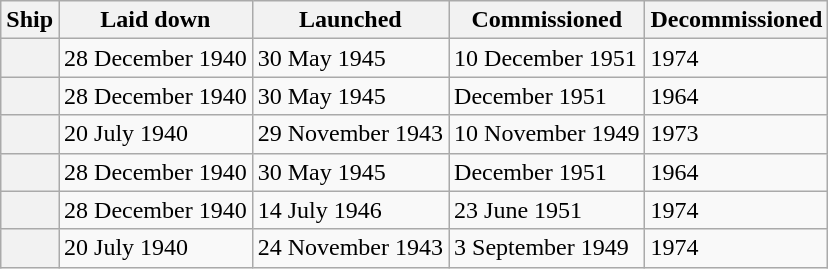<table class="wikitable sortable plainrowheaders">
<tr>
<th scope="col">Ship</th>
<th scope="col">Laid down</th>
<th scope="col">Launched</th>
<th scope="col">Commissioned</th>
<th scope="col">Decommissioned</th>
</tr>
<tr>
<th scope="row"></th>
<td>28 December 1940</td>
<td>30 May 1945</td>
<td>10 December 1951</td>
<td>1974</td>
</tr>
<tr>
<th scope="row"></th>
<td>28 December 1940</td>
<td>30 May 1945</td>
<td data-sort-value="1 December 1951">December 1951</td>
<td>1964</td>
</tr>
<tr>
<th scope="row"></th>
<td>20 July 1940</td>
<td>29 November 1943</td>
<td>10 November 1949</td>
<td>1973</td>
</tr>
<tr>
<th scope="row"></th>
<td>28 December 1940</td>
<td>30 May 1945</td>
<td data-sort-value="1 December 1951">December 1951</td>
<td>1964</td>
</tr>
<tr>
<th scope="row"></th>
<td>28 December 1940</td>
<td>14 July 1946</td>
<td>23 June 1951</td>
<td>1974</td>
</tr>
<tr>
<th scope="row"></th>
<td>20 July 1940</td>
<td>24 November 1943</td>
<td>3 September 1949</td>
<td>1974</td>
</tr>
</table>
